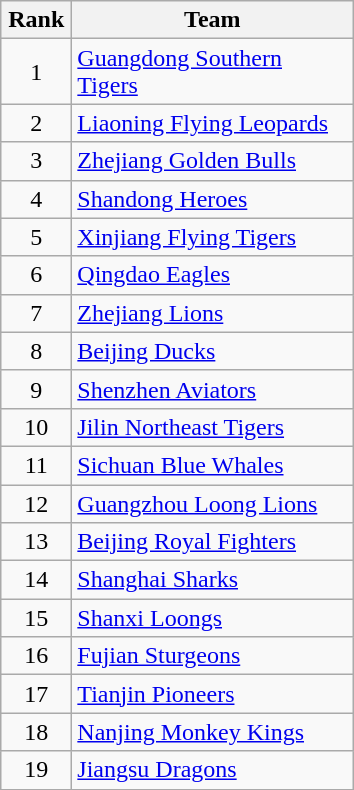<table class="wikitable" style="text-align: center;">
<tr>
<th width=40>Rank</th>
<th width=180>Team</th>
</tr>
<tr>
<td>1</td>
<td align=left><a href='#'>Guangdong Southern Tigers</a></td>
</tr>
<tr>
<td>2</td>
<td align=left><a href='#'>Liaoning Flying Leopards</a></td>
</tr>
<tr>
<td>3</td>
<td align=left><a href='#'>Zhejiang Golden Bulls</a></td>
</tr>
<tr>
<td>4</td>
<td align=left><a href='#'>Shandong Heroes</a></td>
</tr>
<tr>
<td>5</td>
<td align=left><a href='#'>Xinjiang Flying Tigers</a></td>
</tr>
<tr>
<td>6</td>
<td align=left><a href='#'>Qingdao Eagles</a></td>
</tr>
<tr>
<td>7</td>
<td align=left><a href='#'>Zhejiang Lions</a></td>
</tr>
<tr>
<td>8</td>
<td align=left><a href='#'>Beijing Ducks</a></td>
</tr>
<tr>
<td>9</td>
<td align=left><a href='#'>Shenzhen Aviators</a></td>
</tr>
<tr>
<td>10</td>
<td align=left><a href='#'>Jilin Northeast Tigers</a></td>
</tr>
<tr>
<td>11</td>
<td align=left><a href='#'>Sichuan Blue Whales</a></td>
</tr>
<tr>
<td>12</td>
<td align=left><a href='#'>Guangzhou Loong Lions</a></td>
</tr>
<tr>
<td>13</td>
<td align=left><a href='#'>Beijing Royal Fighters</a></td>
</tr>
<tr>
<td>14</td>
<td align=left><a href='#'>Shanghai Sharks</a></td>
</tr>
<tr>
<td>15</td>
<td align=left><a href='#'>Shanxi Loongs</a></td>
</tr>
<tr>
<td>16</td>
<td align=left><a href='#'>Fujian Sturgeons</a></td>
</tr>
<tr>
<td>17</td>
<td align=left><a href='#'>Tianjin Pioneers</a></td>
</tr>
<tr>
<td>18</td>
<td align=left><a href='#'>Nanjing Monkey Kings</a></td>
</tr>
<tr>
<td>19</td>
<td align=left><a href='#'>Jiangsu Dragons</a></td>
</tr>
</table>
